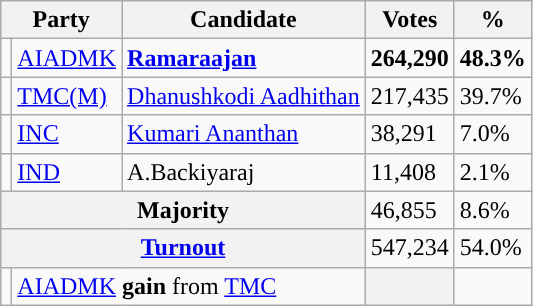<table class="wikitable">
<tr>
<th colspan="2">Party</th>
<th>Candidate</th>
<th>Votes</th>
<th>%</th>
</tr>
<tr>
<td></td>
<td><a href='#'>AIADMK</a></td>
<td><strong><a href='#'>Ramaraajan</a></strong></td>
<td><strong>264,290</strong></td>
<td><strong>48.3%</strong></td>
</tr>
<tr>
<td></td>
<td><a href='#'>TMC(M)</a></td>
<td><a href='#'>Dhanushkodi Aadhithan</a></td>
<td>217,435</td>
<td>39.7%</td>
</tr>
<tr>
<td></td>
<td><a href='#'>INC</a></td>
<td><a href='#'>Kumari Ananthan</a></td>
<td>38,291</td>
<td>7.0%</td>
</tr>
<tr>
<td></td>
<td><a href='#'>IND</a></td>
<td>A.Backiyaraj</td>
<td>11,408</td>
<td>2.1%</td>
</tr>
<tr>
<th colspan="3">Majority</th>
<td>46,855</td>
<td>8.6%</td>
</tr>
<tr>
<th colspan="3"><a href='#'>Turnout</a></th>
<td>547,234</td>
<td>54.0%</td>
</tr>
<tr>
<td></td>
<td colspan="2"><a href='#'>AIADMK</a> <strong>gain</strong> from <a href='#'>TMC</a></td>
<th></th>
<td></td>
</tr>
</table>
